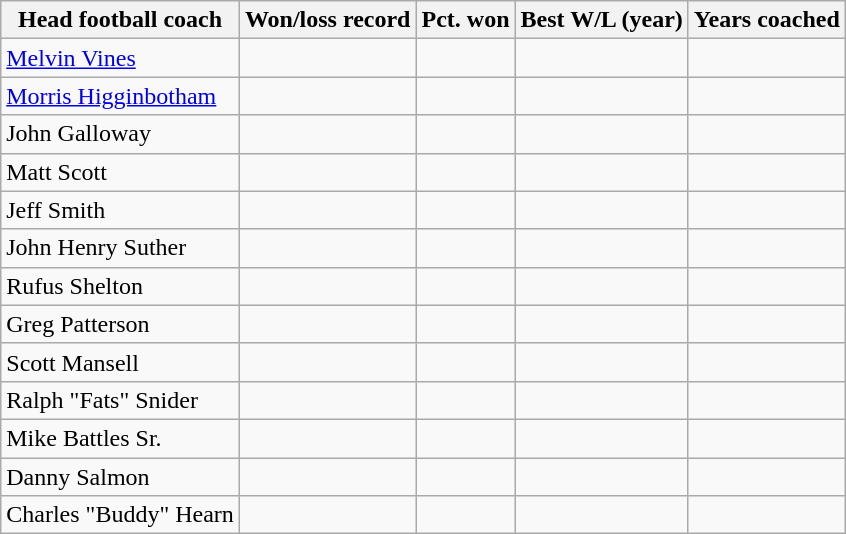<table class="wikitable sortable">
<tr>
<th>Head football coach</th>
<th>Won/loss record</th>
<th>Pct. won</th>
<th>Best W/L (year)</th>
<th>Years coached</th>
</tr>
<tr>
<td><a href='#'>Melvin Vines</a></td>
<td></td>
<td></td>
<td></td>
<td></td>
</tr>
<tr>
<td><a href='#'>Morris Higginbotham</a></td>
<td></td>
<td></td>
<td></td>
<td></td>
</tr>
<tr>
<td>John Galloway</td>
<td></td>
<td></td>
<td></td>
<td></td>
</tr>
<tr>
<td>Matt Scott</td>
<td></td>
<td></td>
<td></td>
<td></td>
</tr>
<tr>
<td>Jeff Smith</td>
<td></td>
<td></td>
<td></td>
<td></td>
</tr>
<tr>
<td>John Henry Suther</td>
<td></td>
<td></td>
<td></td>
<td></td>
</tr>
<tr>
<td>Rufus Shelton</td>
<td></td>
<td></td>
<td></td>
<td></td>
</tr>
<tr>
<td>Greg Patterson</td>
<td></td>
<td></td>
<td></td>
<td></td>
</tr>
<tr>
<td>Scott Mansell</td>
<td></td>
<td></td>
<td></td>
<td></td>
</tr>
<tr>
<td>Ralph "Fats" Snider</td>
<td></td>
<td></td>
<td></td>
<td></td>
</tr>
<tr>
<td>Mike Battles Sr.</td>
<td></td>
<td></td>
<td></td>
<td></td>
</tr>
<tr>
<td>Danny Salmon</td>
<td></td>
<td></td>
<td></td>
<td></td>
</tr>
<tr>
<td>Charles "Buddy" Hearn</td>
<td></td>
<td></td>
<td></td>
<td></td>
</tr>
</table>
